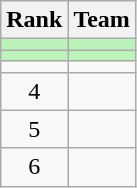<table class=wikitable style="text-align:center;">
<tr>
<th>Rank</th>
<th>Team</th>
</tr>
<tr bgcolor=bbf3bb>
<td></td>
<td align=left></td>
</tr>
<tr bgcolor=bbf3bb>
<td></td>
<td align=left></td>
</tr>
<tr>
<td></td>
<td align=left></td>
</tr>
<tr>
<td>4</td>
<td align=left></td>
</tr>
<tr>
<td>5</td>
<td align=left></td>
</tr>
<tr>
<td>6</td>
<td align=left></td>
</tr>
</table>
